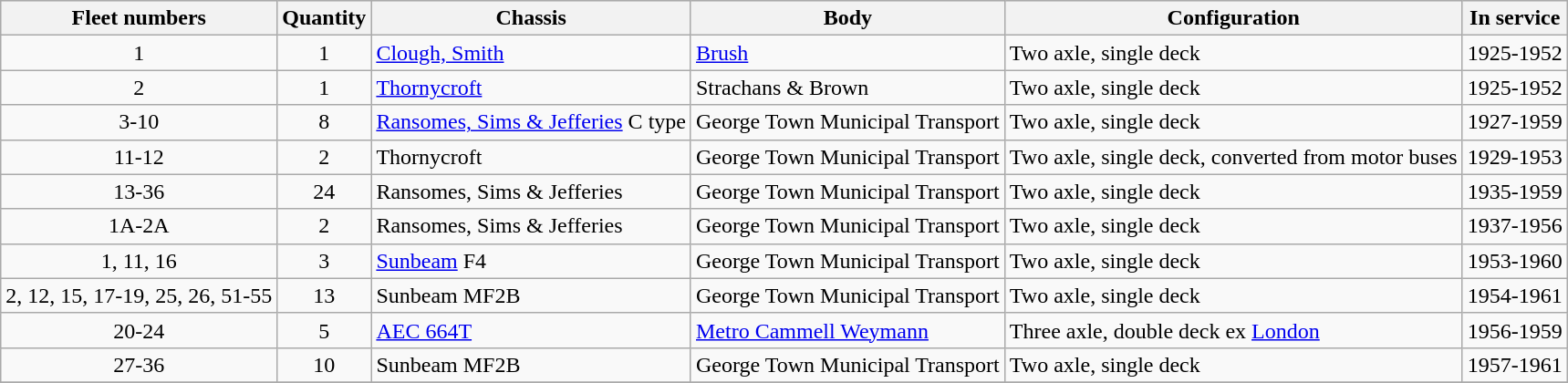<table class="wikitable sortable">
<tr style="background:#E0E0E0;">
<th>Fleet numbers</th>
<th>Quantity</th>
<th>Chassis</th>
<th>Body</th>
<th>Configuration</th>
<th>In service</th>
</tr>
<tr>
<td align=center>1</td>
<td align=center>1</td>
<td><a href='#'>Clough, Smith</a></td>
<td><a href='#'>Brush</a></td>
<td>Two axle, single deck</td>
<td>1925-1952</td>
</tr>
<tr>
<td align=center>2</td>
<td align=center>1</td>
<td><a href='#'>Thornycroft</a></td>
<td>Strachans & Brown</td>
<td>Two axle, single deck</td>
<td>1925-1952</td>
</tr>
<tr>
<td align=center>3-10</td>
<td align=center>8</td>
<td><a href='#'>Ransomes, Sims & Jefferies</a> C type</td>
<td>George Town Municipal Transport</td>
<td>Two axle, single deck</td>
<td>1927-1959</td>
</tr>
<tr>
<td align=center>11-12</td>
<td align=center>2</td>
<td>Thornycroft</td>
<td>George Town Municipal Transport</td>
<td>Two axle, single deck, converted from motor buses</td>
<td>1929-1953</td>
</tr>
<tr>
<td align=center>13-36</td>
<td align=center>24</td>
<td>Ransomes, Sims & Jefferies</td>
<td>George Town Municipal Transport</td>
<td>Two axle, single deck</td>
<td>1935-1959</td>
</tr>
<tr>
<td align=center>1A-2A</td>
<td align=center>2</td>
<td>Ransomes, Sims & Jefferies</td>
<td>George Town Municipal Transport</td>
<td>Two axle, single deck</td>
<td>1937-1956</td>
</tr>
<tr>
<td align=center>1, 11, 16</td>
<td align=center>3</td>
<td><a href='#'>Sunbeam</a> F4</td>
<td>George Town Municipal Transport</td>
<td>Two axle, single deck</td>
<td>1953-1960</td>
</tr>
<tr>
<td align=center>2, 12, 15, 17-19, 25, 26, 51-55</td>
<td align=center>13</td>
<td>Sunbeam MF2B</td>
<td>George Town Municipal Transport</td>
<td>Two axle, single deck</td>
<td>1954-1961</td>
</tr>
<tr>
<td align=center>20-24</td>
<td align=center>5</td>
<td><a href='#'>AEC 664T</a></td>
<td><a href='#'>Metro Cammell Weymann</a></td>
<td>Three axle, double deck ex <a href='#'>London</a></td>
<td>1956-1959</td>
</tr>
<tr>
<td align=center>27-36</td>
<td align=center>10</td>
<td>Sunbeam MF2B</td>
<td>George Town Municipal Transport</td>
<td>Two axle, single deck</td>
<td>1957-1961</td>
</tr>
<tr>
</tr>
</table>
